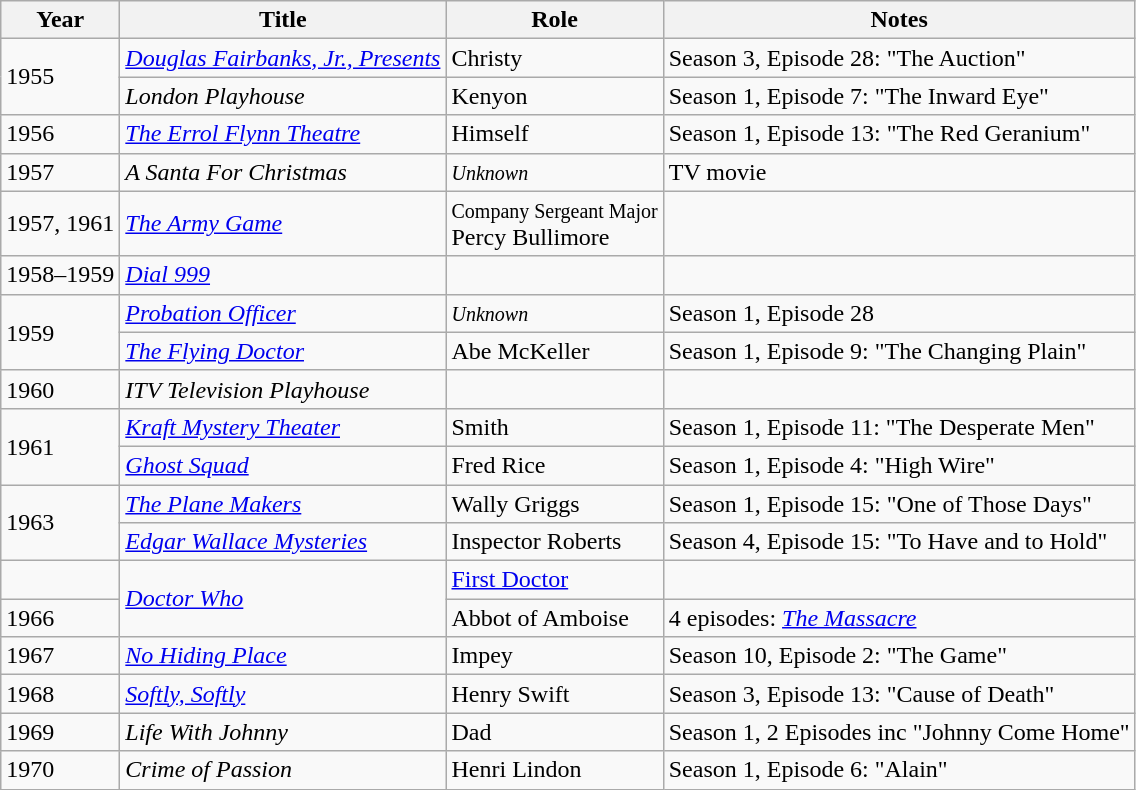<table class="wikitable sortable">
<tr>
<th>Year</th>
<th>Title</th>
<th class=unsortable>Role</th>
<th class=unsortable>Notes</th>
</tr>
<tr>
<td rowspan=2>1955</td>
<td><em><a href='#'>Douglas Fairbanks, Jr., Presents</a></em></td>
<td>Christy</td>
<td>Season 3, Episode 28: "The Auction"</td>
</tr>
<tr>
<td><em>London Playhouse</em></td>
<td>Kenyon</td>
<td>Season 1, Episode 7: "The Inward Eye"</td>
</tr>
<tr>
<td>1956</td>
<td><em><a href='#'>The Errol Flynn Theatre</a></em></td>
<td>Himself</td>
<td>Season 1, Episode 13: "The Red Geranium"</td>
</tr>
<tr>
<td>1957</td>
<td><em>A Santa For Christmas</em></td>
<td><small><em>Unknown</em></small></td>
<td>TV movie</td>
</tr>
<tr>
<td>1957, 1961</td>
<td><em><a href='#'>The Army Game</a></em></td>
<td><small>Company Sergeant Major</small><br>Percy Bullimore</td>
<td></td>
</tr>
<tr>
<td>1958–1959</td>
<td><em><a href='#'>Dial 999</a></em></td>
<td></td>
<td></td>
</tr>
<tr>
<td rowspan=2>1959</td>
<td><em><a href='#'>Probation Officer</a></em></td>
<td><small><em>Unknown</em></small></td>
<td>Season 1, Episode 28</td>
</tr>
<tr>
<td><em><a href='#'>The Flying Doctor</a></em></td>
<td>Abe McKeller</td>
<td>Season 1, Episode 9: "The Changing Plain"</td>
</tr>
<tr>
<td>1960</td>
<td><em>ITV Television Playhouse</em></td>
<td></td>
<td></td>
</tr>
<tr>
<td rowspan=2>1961</td>
<td><em><a href='#'>Kraft Mystery Theater</a></em></td>
<td>Smith</td>
<td>Season 1, Episode 11: "The Desperate Men"</td>
</tr>
<tr>
<td><em><a href='#'>Ghost Squad</a></em></td>
<td>Fred Rice</td>
<td>Season 1, Episode 4: "High Wire"</td>
</tr>
<tr>
<td rowspan="2">1963</td>
<td><em><a href='#'>The Plane Makers</a></em></td>
<td>Wally Griggs</td>
<td>Season 1, Episode 15: "One of Those Days"</td>
</tr>
<tr>
<td><em><a href='#'>Edgar Wallace Mysteries</a></em></td>
<td>Inspector Roberts</td>
<td>Season 4, Episode 15: "To Have and to Hold"</td>
</tr>
<tr>
<td data-sort-value="1963"></td>
<td rowspan=2><em><a href='#'>Doctor Who</a></em></td>
<td><a href='#'>First Doctor</a></td>
<td></td>
</tr>
<tr>
<td>1966</td>
<td>Abbot of Amboise</td>
<td>4 episodes: <em><a href='#'>The Massacre</a></em></td>
</tr>
<tr>
<td>1967</td>
<td><em><a href='#'>No Hiding Place</a></em></td>
<td>Impey</td>
<td>Season 10, Episode 2: "The Game"</td>
</tr>
<tr>
<td>1968</td>
<td><em><a href='#'>Softly, Softly</a></em></td>
<td>Henry Swift</td>
<td>Season 3, Episode 13: "Cause of Death"</td>
</tr>
<tr>
<td>1969</td>
<td><em>Life With Johnny</em></td>
<td>Dad</td>
<td>Season 1, 2 Episodes inc "Johnny Come Home"</td>
</tr>
<tr>
<td>1970</td>
<td><em>Crime of Passion</em></td>
<td>Henri Lindon</td>
<td>Season 1, Episode 6: "Alain"</td>
</tr>
</table>
